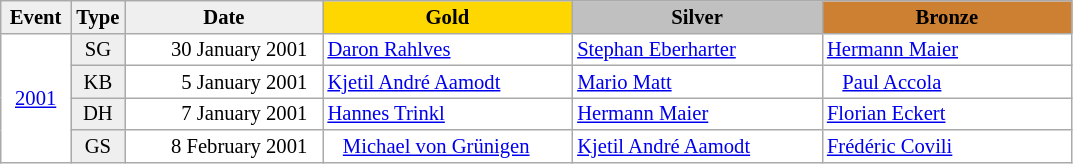<table class="wikitable plainrowheaders" style="background:#fff; font-size:86%; line-height:15px; border:grey solid 1px; border-collapse:collapse;">
<tr>
<th style="background-color: #EFEFEF;" width="40">Event</th>
<th style="background-color: #EFEFEF;" width="30">Type</th>
<th style="background-color: #EFEFEF;" width="125">Date</th>
<th style="background-color: #FFD700;" width="160">Gold</th>
<th style="background-color: #C0C0C0;" width="160">Silver</th>
<th style="background-color: #CD7F32;" width="160">Bronze</th>
</tr>
<tr>
<td align=center rowspan=4><a href='#'>2001</a></td>
<td align=center bgcolor=#EFEFEF>SG</td>
<td align=right>30 January 2001  </td>
<td> <a href='#'>Daron Rahlves</a></td>
<td> <a href='#'>Stephan Eberharter</a></td>
<td> <a href='#'>Hermann Maier</a></td>
</tr>
<tr>
<td align=center bgcolor=#EFEFEF>KB</td>
<td align=right>5 January 2001  </td>
<td> <a href='#'>Kjetil André Aamodt</a></td>
<td> <a href='#'>Mario Matt</a></td>
<td>   <a href='#'>Paul Accola</a></td>
</tr>
<tr>
<td align=center bgcolor=#EFEFEF>DH</td>
<td align=right>7 January 2001  </td>
<td> <a href='#'>Hannes Trinkl</a></td>
<td> <a href='#'>Hermann Maier</a></td>
<td> <a href='#'>Florian Eckert</a></td>
</tr>
<tr>
<td align=center bgcolor=#EFEFEF>GS</td>
<td align=right>8 February 2001  </td>
<td>   <a href='#'>Michael von Grünigen</a></td>
<td> <a href='#'>Kjetil André Aamodt</a></td>
<td> <a href='#'>Frédéric Covili</a></td>
</tr>
</table>
